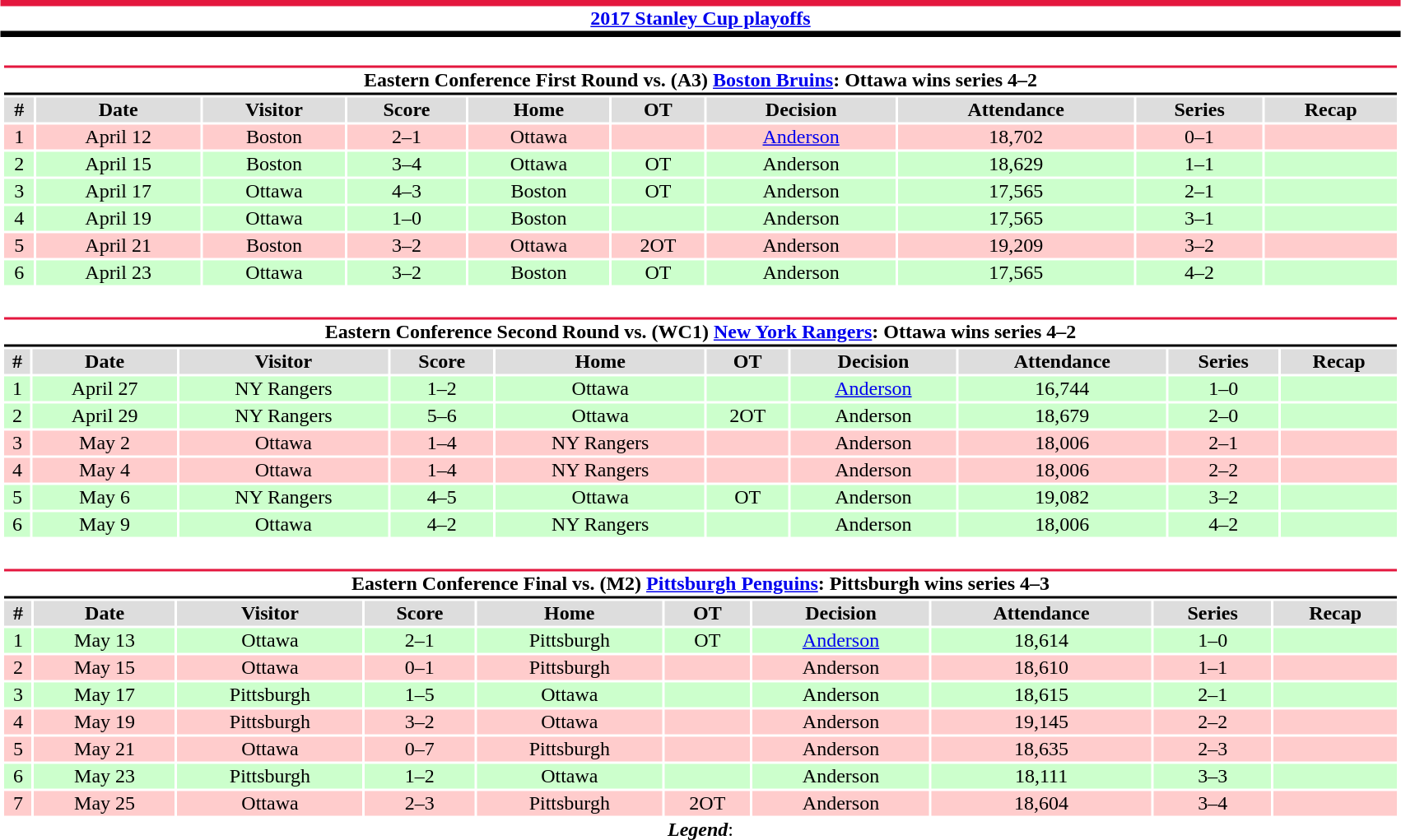<table class="toccolours" width=90% style="clear:both; margin:1.5em auto; text-align:center;">
<tr>
<th colspan=11 style="background:#FFFFFF; border-top:#E4173E 5px solid; border-bottom:#000000 5px solid;"><a href='#'>2017 Stanley Cup playoffs</a></th>
</tr>
<tr>
<td colspan=10><br><table class="toccolours collapsible collapsed" width=100%>
<tr>
<th colspan=10 style="background:#FFFFFF; border-top:#E4173E 2px solid; border-bottom:#000000 2px solid;">Eastern Conference First Round vs. (A3) <a href='#'>Boston Bruins</a>: Ottawa wins series 4–2</th>
</tr>
<tr align="center" bgcolor="#dddddd">
<th>#</th>
<th>Date</th>
<th>Visitor</th>
<th>Score</th>
<th>Home</th>
<th>OT</th>
<th>Decision</th>
<th>Attendance</th>
<th>Series</th>
<th>Recap</th>
</tr>
<tr style="background:#fcc;">
<td>1</td>
<td>April 12</td>
<td>Boston</td>
<td>2–1</td>
<td>Ottawa</td>
<td></td>
<td><a href='#'>Anderson</a></td>
<td>18,702</td>
<td>0–1</td>
<td></td>
</tr>
<tr style="background:#cfc;">
<td>2</td>
<td>April 15</td>
<td>Boston</td>
<td>3–4</td>
<td>Ottawa</td>
<td>OT</td>
<td>Anderson</td>
<td>18,629</td>
<td>1–1</td>
<td></td>
</tr>
<tr style="background:#cfc;">
<td>3</td>
<td>April 17</td>
<td>Ottawa</td>
<td>4–3</td>
<td>Boston</td>
<td>OT</td>
<td>Anderson</td>
<td>17,565</td>
<td>2–1</td>
<td></td>
</tr>
<tr style="background:#cfc;">
<td>4</td>
<td>April 19</td>
<td>Ottawa</td>
<td>1–0</td>
<td>Boston</td>
<td></td>
<td>Anderson</td>
<td>17,565</td>
<td>3–1</td>
<td></td>
</tr>
<tr style="background:#fcc;">
<td>5</td>
<td>April 21</td>
<td>Boston</td>
<td>3–2</td>
<td>Ottawa</td>
<td>2OT</td>
<td>Anderson</td>
<td>19,209</td>
<td>3–2</td>
<td></td>
</tr>
<tr style="background:#cfc;">
<td>6</td>
<td>April 23</td>
<td>Ottawa</td>
<td>3–2</td>
<td>Boston</td>
<td>OT</td>
<td>Anderson</td>
<td>17,565</td>
<td>4–2</td>
<td></td>
</tr>
</table>
</td>
</tr>
<tr>
<td colspan=10><br><table class="toccolours collapsible collapsed" width=100%>
<tr>
<th colspan=10 style="background:#FFFFFF; border-top:#E4173E 2px solid; border-bottom:#000000 2px solid;">Eastern Conference Second Round vs. (WC1) <a href='#'>New York Rangers</a>: Ottawa wins series 4–2</th>
</tr>
<tr align="center" bgcolor="#dddddd">
<th>#</th>
<th>Date</th>
<th>Visitor</th>
<th>Score</th>
<th>Home</th>
<th>OT</th>
<th>Decision</th>
<th>Attendance</th>
<th>Series</th>
<th>Recap</th>
</tr>
<tr style="background:#cfc;">
<td>1</td>
<td>April 27</td>
<td>NY Rangers</td>
<td>1–2</td>
<td>Ottawa</td>
<td></td>
<td><a href='#'>Anderson</a></td>
<td>16,744</td>
<td>1–0</td>
<td></td>
</tr>
<tr style="background:#cfc;">
<td>2</td>
<td>April 29</td>
<td>NY Rangers</td>
<td>5–6</td>
<td>Ottawa</td>
<td>2OT</td>
<td>Anderson</td>
<td>18,679</td>
<td>2–0</td>
<td></td>
</tr>
<tr style="background:#fcc;">
<td>3</td>
<td>May 2</td>
<td>Ottawa</td>
<td>1–4</td>
<td>NY Rangers</td>
<td></td>
<td>Anderson</td>
<td>18,006</td>
<td>2–1</td>
<td></td>
</tr>
<tr style="background:#fcc;">
<td>4</td>
<td>May 4</td>
<td>Ottawa</td>
<td>1–4</td>
<td>NY Rangers</td>
<td></td>
<td>Anderson</td>
<td>18,006</td>
<td>2–2</td>
<td></td>
</tr>
<tr style="background:#cfc;">
<td>5</td>
<td>May 6</td>
<td>NY Rangers</td>
<td>4–5</td>
<td>Ottawa</td>
<td>OT</td>
<td>Anderson</td>
<td>19,082</td>
<td>3–2</td>
<td></td>
</tr>
<tr style="background:#cfc;">
<td>6</td>
<td>May 9</td>
<td>Ottawa</td>
<td>4–2</td>
<td>NY Rangers</td>
<td></td>
<td>Anderson</td>
<td>18,006</td>
<td>4–2</td>
<td></td>
</tr>
</table>
</td>
</tr>
<tr>
<td colspan=10><br><table class="toccolours collapsible collapsed" width=100%>
<tr>
<th colspan=10 style="background:#FFFFFF; border-top:#E4173E 2px solid; border-bottom:#000000 2px solid;">Eastern Conference Final vs. (M2) <a href='#'>Pittsburgh Penguins</a>: Pittsburgh wins series 4–3</th>
</tr>
<tr align="center" bgcolor="#dddddd">
<th>#</th>
<th>Date</th>
<th>Visitor</th>
<th>Score</th>
<th>Home</th>
<th>OT</th>
<th>Decision</th>
<th>Attendance</th>
<th>Series</th>
<th>Recap</th>
</tr>
<tr style="background:#cfc;">
<td>1</td>
<td>May 13</td>
<td>Ottawa</td>
<td>2–1</td>
<td>Pittsburgh</td>
<td>OT</td>
<td><a href='#'>Anderson</a></td>
<td>18,614</td>
<td>1–0</td>
<td></td>
</tr>
<tr style="background:#fcc;">
<td>2</td>
<td>May 15</td>
<td>Ottawa</td>
<td>0–1</td>
<td>Pittsburgh</td>
<td></td>
<td>Anderson</td>
<td>18,610</td>
<td>1–1</td>
<td></td>
</tr>
<tr style="background:#cfc;">
<td>3</td>
<td>May 17</td>
<td>Pittsburgh</td>
<td>1–5</td>
<td>Ottawa</td>
<td></td>
<td>Anderson</td>
<td>18,615</td>
<td>2–1</td>
<td></td>
</tr>
<tr style="background:#fcc;">
<td>4</td>
<td>May 19</td>
<td>Pittsburgh</td>
<td>3–2</td>
<td>Ottawa</td>
<td></td>
<td>Anderson</td>
<td>19,145</td>
<td>2–2</td>
<td></td>
</tr>
<tr style="background:#fcc;">
<td>5</td>
<td>May 21</td>
<td>Ottawa</td>
<td>0–7</td>
<td>Pittsburgh</td>
<td></td>
<td>Anderson</td>
<td>18,635</td>
<td>2–3</td>
<td></td>
</tr>
<tr style="background:#cfc;">
<td>6</td>
<td>May 23</td>
<td>Pittsburgh</td>
<td>1–2</td>
<td>Ottawa</td>
<td></td>
<td>Anderson</td>
<td>18,111</td>
<td>3–3</td>
<td></td>
</tr>
<tr style="background:#fcc;">
<td>7</td>
<td>May 25</td>
<td>Ottawa</td>
<td>2–3</td>
<td>Pittsburgh</td>
<td>2OT</td>
<td>Anderson</td>
<td>18,604</td>
<td>3–4</td>
<td></td>
</tr>
</table>
<strong><em>Legend</em></strong>:

</td>
</tr>
</table>
